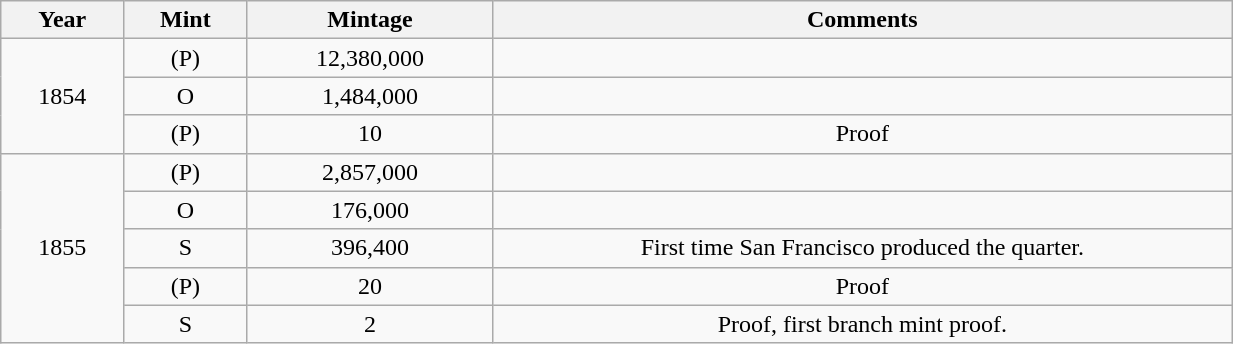<table class="wikitable sortable" style="min-width:65%; text-align:center;">
<tr>
<th width="10%">Year</th>
<th width="10%">Mint</th>
<th width="20%">Mintage</th>
<th width="60%">Comments</th>
</tr>
<tr>
<td rowspan="3">1854</td>
<td>(P)</td>
<td>12,380,000</td>
<td></td>
</tr>
<tr>
<td>O</td>
<td>1,484,000</td>
<td></td>
</tr>
<tr>
<td>(P)</td>
<td>10</td>
<td>Proof</td>
</tr>
<tr>
<td rowspan="5">1855</td>
<td>(P)</td>
<td>2,857,000</td>
<td></td>
</tr>
<tr>
<td>O</td>
<td>176,000</td>
<td></td>
</tr>
<tr>
<td>S</td>
<td>396,400</td>
<td>First time San Francisco produced the quarter.</td>
</tr>
<tr>
<td>(P)</td>
<td>20</td>
<td>Proof</td>
</tr>
<tr>
<td>S</td>
<td>2</td>
<td>Proof, first branch mint proof.</td>
</tr>
</table>
